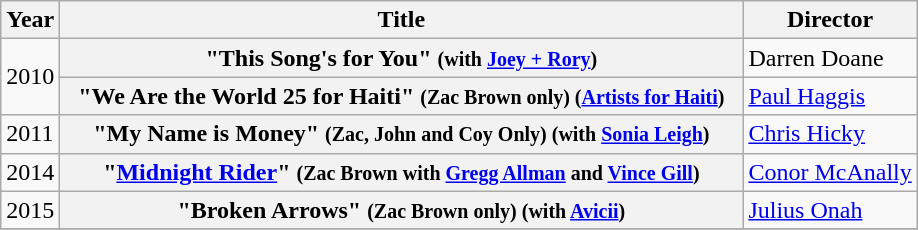<table class="wikitable plainrowheaders">
<tr>
<th>Year</th>
<th style="width:28em;">Title</th>
<th>Director</th>
</tr>
<tr>
<td rowspan="2">2010</td>
<th scope="row">"This Song's for You" <small>(with <a href='#'>Joey + Rory</a>)</small></th>
<td>Darren Doane</td>
</tr>
<tr>
<th scope="row">"We Are the World 25 for Haiti" <small>(Zac Brown only) (<a href='#'>Artists for Haiti</a>)</small></th>
<td><a href='#'>Paul Haggis</a></td>
</tr>
<tr>
<td>2011</td>
<th scope="row">"My Name is Money" <small>(Zac, John and Coy Only) (with <a href='#'>Sonia Leigh</a>)</small></th>
<td><a href='#'>Chris Hicky</a></td>
</tr>
<tr>
<td>2014</td>
<th scope="row">"<a href='#'>Midnight Rider</a>" <small>(Zac Brown with <a href='#'>Gregg Allman</a> and <a href='#'>Vince Gill</a>)</small></th>
<td><a href='#'>Conor McAnally</a></td>
</tr>
<tr>
<td>2015</td>
<th scope="row">"Broken Arrows" <small> (Zac Brown only) (with <a href='#'>Avicii</a>)</small></th>
<td><a href='#'>Julius Onah</a></td>
</tr>
<tr>
</tr>
</table>
